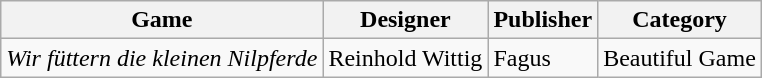<table class="wikitable">
<tr>
<th>Game</th>
<th>Designer</th>
<th>Publisher</th>
<th>Category</th>
</tr>
<tr>
<td><em>Wir füttern die kleinen Nilpferde</em></td>
<td>Reinhold Wittig</td>
<td>Fagus</td>
<td>Beautiful Game</td>
</tr>
</table>
